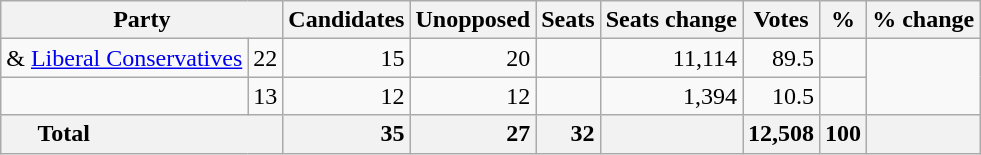<table class="wikitable sortable">
<tr>
<th colspan=2>Party</th>
<th>Candidates</th>
<th>Unopposed</th>
<th>Seats</th>
<th>Seats change</th>
<th>Votes</th>
<th>%</th>
<th>% change</th>
</tr>
<tr>
<td> & <a href='#'>Liberal Conservatives</a></td>
<td align=right>22</td>
<td align=right>15</td>
<td align=right>20</td>
<td align=right></td>
<td align=right>11,114</td>
<td align=right>89.5</td>
<td align=right></td>
</tr>
<tr>
<td></td>
<td align=right>13</td>
<td align=right>12</td>
<td align=right>12</td>
<td align=right></td>
<td align=right>1,394</td>
<td align=right>10.5</td>
<td align=right></td>
</tr>
<tr class="sortbottom" style="font-weight: bold; text-align: right; background: #f2f2f2;">
<th colspan="2" style="padding-left: 1.5em; text-align: left;">Total</th>
<td align=right>35</td>
<td align=right>27</td>
<td align=right>32</td>
<td align=right></td>
<td align=right>12,508</td>
<td align=right>100</td>
<td align=right></td>
</tr>
</table>
